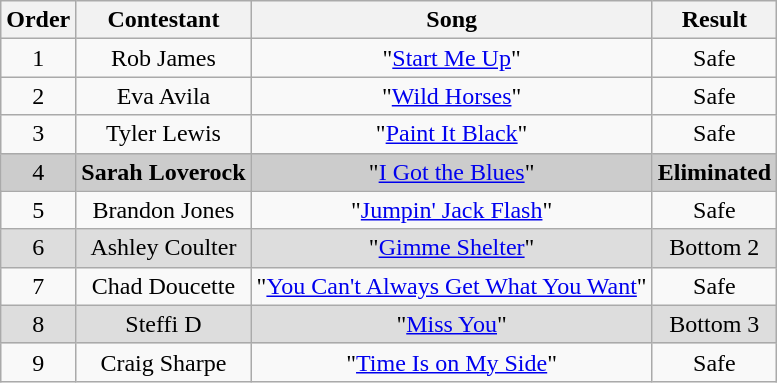<table class="wikitable plainrowheaders" style="text-align:center;">
<tr>
<th>Order</th>
<th>Contestant</th>
<th>Song</th>
<th>Result</th>
</tr>
<tr>
<td>1</td>
<td>Rob James</td>
<td>"<a href='#'>Start Me Up</a>"</td>
<td>Safe</td>
</tr>
<tr>
<td>2</td>
<td>Eva Avila</td>
<td>"<a href='#'>Wild Horses</a>"</td>
<td>Safe</td>
</tr>
<tr>
<td>3</td>
<td>Tyler Lewis</td>
<td>"<a href='#'>Paint It Black</a>"</td>
<td>Safe</td>
</tr>
<tr style="background:#ccc;">
<td>4</td>
<td><strong>Sarah Loverock</strong></td>
<td>"<a href='#'>I Got the Blues</a>"</td>
<td><strong>Eliminated</strong></td>
</tr>
<tr>
<td>5</td>
<td>Brandon Jones</td>
<td>"<a href='#'>Jumpin' Jack Flash</a>"</td>
<td>Safe</td>
</tr>
<tr style="background:#ddd;">
<td>6</td>
<td>Ashley Coulter</td>
<td>"<a href='#'>Gimme Shelter</a>"</td>
<td>Bottom 2</td>
</tr>
<tr>
<td>7</td>
<td>Chad Doucette</td>
<td>"<a href='#'>You Can't Always Get What You Want</a>"</td>
<td>Safe</td>
</tr>
<tr style="background:#ddd;">
<td>8</td>
<td>Steffi D</td>
<td>"<a href='#'>Miss You</a>"</td>
<td>Bottom 3</td>
</tr>
<tr>
<td>9</td>
<td>Craig Sharpe</td>
<td>"<a href='#'>Time Is on My Side</a>"</td>
<td>Safe</td>
</tr>
</table>
